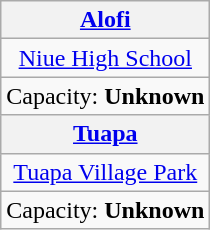<table class=wikitable align="center" style="text-align:center;">
<tr>
<th> <a href='#'>Alofi</a></th>
</tr>
<tr>
<td><a href='#'>Niue High School</a></td>
</tr>
<tr>
<td>Capacity: <strong>Unknown</strong></td>
</tr>
<tr>
<th> <a href='#'>Tuapa</a></th>
</tr>
<tr>
<td><a href='#'>Tuapa Village Park</a></td>
</tr>
<tr>
<td>Capacity: <strong>Unknown</strong></td>
</tr>
</table>
